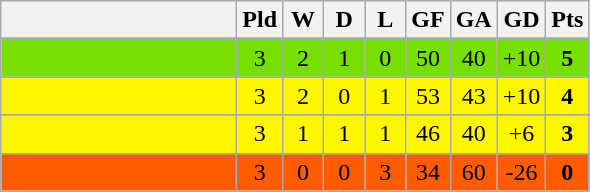<table class="wikitable" style="text-align:center;">
<tr>
<th width=150></th>
<th width=20>Pld</th>
<th width=20>W</th>
<th width=20>D</th>
<th width=20>L</th>
<th width=20>GF</th>
<th width=20>GA</th>
<th width=20>GD</th>
<th width=20>Pts</th>
</tr>
<tr>
</tr>
<tr bgcolor=#76ee00|>
<td align="left"></td>
<td>3</td>
<td>2</td>
<td>1</td>
<td>0</td>
<td>50</td>
<td>40</td>
<td>+10</td>
<td><strong>5</strong></td>
</tr>
<tr>
</tr>
<tr bgcolor=#ffff66|>
<td align="left"></td>
<td>3</td>
<td>2</td>
<td>0</td>
<td>1</td>
<td>53</td>
<td>43</td>
<td>+10</td>
<td><strong>4</strong></td>
</tr>
<tr>
</tr>
<tr bgcolor=#ffff66|>
<td align="left"></td>
<td>3</td>
<td>1</td>
<td>1</td>
<td>1</td>
<td>46</td>
<td>40</td>
<td>+6</td>
<td><strong>3</strong></td>
</tr>
<tr>
</tr>
<tr bgcolor=#ffc5c5|>
<td align="left"></td>
<td>3</td>
<td>0</td>
<td>0</td>
<td>3</td>
<td>34</td>
<td>60</td>
<td>-26</td>
<td><strong>0</strong></td>
</tr>
</table>
